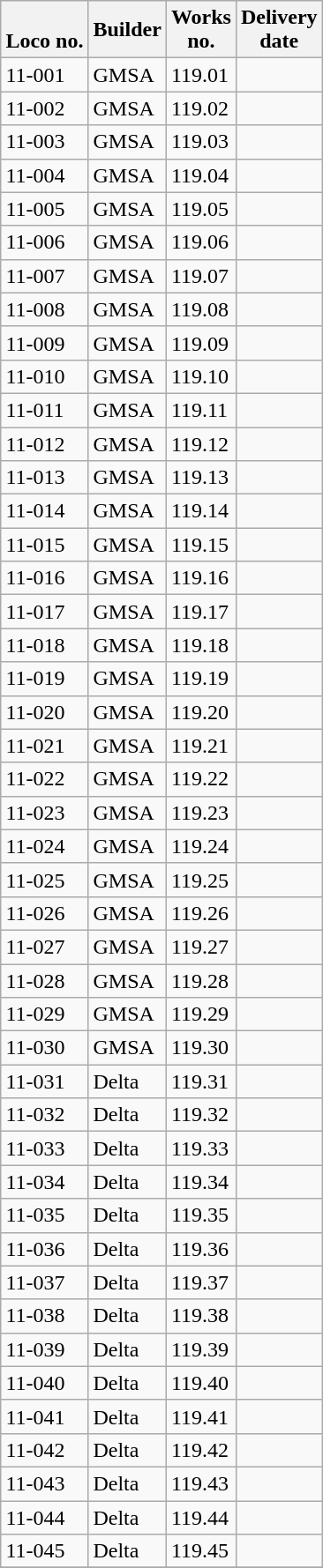<table class="wikitable collapsible collapsed sortable" style="margin:0.5em auto; font-size:100%;">
<tr>
<th><br>Loco no.</th>
<th>Builder</th>
<th>Works<br>no.</th>
<th>Delivery<br>date</th>
</tr>
<tr>
<td>11-001</td>
<td>GMSA</td>
<td>119.01</td>
<td></td>
</tr>
<tr>
<td>11-002</td>
<td>GMSA</td>
<td>119.02</td>
<td></td>
</tr>
<tr>
<td>11-003</td>
<td>GMSA</td>
<td>119.03</td>
<td></td>
</tr>
<tr>
<td>11-004</td>
<td>GMSA</td>
<td>119.04</td>
<td></td>
</tr>
<tr>
<td>11-005</td>
<td>GMSA</td>
<td>119.05</td>
<td></td>
</tr>
<tr>
<td>11-006</td>
<td>GMSA</td>
<td>119.06</td>
<td></td>
</tr>
<tr>
<td>11-007</td>
<td>GMSA</td>
<td>119.07</td>
<td></td>
</tr>
<tr>
<td>11-008</td>
<td>GMSA</td>
<td>119.08</td>
<td></td>
</tr>
<tr>
<td>11-009</td>
<td>GMSA</td>
<td>119.09</td>
<td></td>
</tr>
<tr>
<td>11-010</td>
<td>GMSA</td>
<td>119.10</td>
<td></td>
</tr>
<tr>
<td>11-011</td>
<td>GMSA</td>
<td>119.11</td>
<td></td>
</tr>
<tr>
<td>11-012</td>
<td>GMSA</td>
<td>119.12</td>
<td></td>
</tr>
<tr>
<td>11-013</td>
<td>GMSA</td>
<td>119.13</td>
<td></td>
</tr>
<tr>
<td>11-014</td>
<td>GMSA</td>
<td>119.14</td>
<td></td>
</tr>
<tr>
<td>11-015</td>
<td>GMSA</td>
<td>119.15</td>
<td></td>
</tr>
<tr>
<td>11-016</td>
<td>GMSA</td>
<td>119.16</td>
<td></td>
</tr>
<tr>
<td>11-017</td>
<td>GMSA</td>
<td>119.17</td>
<td></td>
</tr>
<tr>
<td>11-018</td>
<td>GMSA</td>
<td>119.18</td>
<td></td>
</tr>
<tr>
<td>11-019</td>
<td>GMSA</td>
<td>119.19</td>
<td></td>
</tr>
<tr>
<td>11-020</td>
<td>GMSA</td>
<td>119.20</td>
<td></td>
</tr>
<tr>
<td>11-021</td>
<td>GMSA</td>
<td>119.21</td>
<td></td>
</tr>
<tr>
<td>11-022</td>
<td>GMSA</td>
<td>119.22</td>
<td></td>
</tr>
<tr>
<td>11-023</td>
<td>GMSA</td>
<td>119.23</td>
<td></td>
</tr>
<tr>
<td>11-024</td>
<td>GMSA</td>
<td>119.24</td>
<td></td>
</tr>
<tr>
<td>11-025</td>
<td>GMSA</td>
<td>119.25</td>
<td></td>
</tr>
<tr>
<td>11-026</td>
<td>GMSA</td>
<td>119.26</td>
<td></td>
</tr>
<tr>
<td>11-027</td>
<td>GMSA</td>
<td>119.27</td>
<td></td>
</tr>
<tr>
<td>11-028</td>
<td>GMSA</td>
<td>119.28</td>
<td></td>
</tr>
<tr>
<td>11-029</td>
<td>GMSA</td>
<td>119.29</td>
<td></td>
</tr>
<tr>
<td>11-030</td>
<td>GMSA</td>
<td>119.30</td>
<td></td>
</tr>
<tr>
<td>11-031</td>
<td>Delta</td>
<td>119.31</td>
<td></td>
</tr>
<tr>
<td>11-032</td>
<td>Delta</td>
<td>119.32</td>
<td></td>
</tr>
<tr>
<td>11-033</td>
<td>Delta</td>
<td>119.33</td>
<td></td>
</tr>
<tr>
<td>11-034</td>
<td>Delta</td>
<td>119.34</td>
<td></td>
</tr>
<tr>
<td>11-035</td>
<td>Delta</td>
<td>119.35</td>
<td></td>
</tr>
<tr>
<td>11-036</td>
<td>Delta</td>
<td>119.36</td>
<td></td>
</tr>
<tr>
<td>11-037</td>
<td>Delta</td>
<td>119.37</td>
<td></td>
</tr>
<tr>
<td>11-038</td>
<td>Delta</td>
<td>119.38</td>
<td></td>
</tr>
<tr>
<td>11-039</td>
<td>Delta</td>
<td>119.39</td>
<td></td>
</tr>
<tr>
<td>11-040</td>
<td>Delta</td>
<td>119.40</td>
<td></td>
</tr>
<tr>
<td>11-041</td>
<td>Delta</td>
<td>119.41</td>
<td></td>
</tr>
<tr>
<td>11-042</td>
<td>Delta</td>
<td>119.42</td>
<td></td>
</tr>
<tr>
<td>11-043</td>
<td>Delta</td>
<td>119.43</td>
<td></td>
</tr>
<tr>
<td>11-044</td>
<td>Delta</td>
<td>119.44</td>
<td></td>
</tr>
<tr>
<td>11-045</td>
<td>Delta</td>
<td>119.45</td>
<td></td>
</tr>
<tr>
</tr>
</table>
